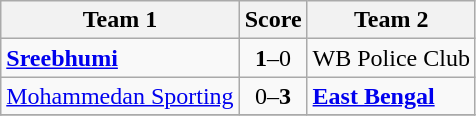<table class="wikitable" style="text-align:left">
<tr>
<th>Team 1</th>
<th>Score</th>
<th>Team 2</th>
</tr>
<tr>
<td><a href='#'><strong>Sreebhumi</strong></a></td>
<td align="center"><strong>1</strong>–0</td>
<td>WB Police Club</td>
</tr>
<tr>
<td><a href='#'>Mohammedan Sporting</a></td>
<td align="center">0–<strong>3</strong></td>
<td><a href='#'><strong>East Bengal</strong></a></td>
</tr>
<tr>
</tr>
</table>
